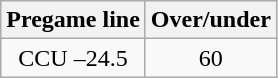<table class="wikitable">
<tr align="center">
<th style=>Pregame line</th>
<th style=>Over/under</th>
</tr>
<tr align="center">
<td>CCU –24.5</td>
<td>60</td>
</tr>
</table>
